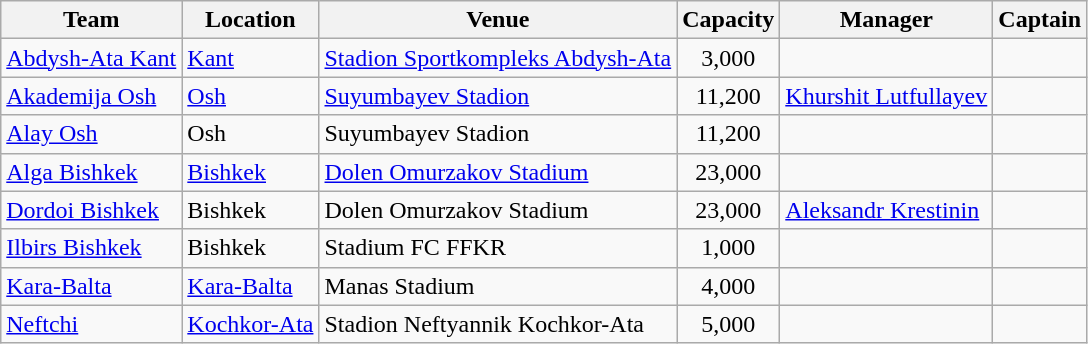<table class="wikitable sortable">
<tr>
<th>Team</th>
<th>Location</th>
<th>Venue</th>
<th>Capacity</th>
<th>Manager</th>
<th>Captain</th>
</tr>
<tr>
<td><a href='#'>Abdysh-Ata Kant</a></td>
<td><a href='#'>Kant</a></td>
<td><a href='#'>Stadion Sportkompleks Abdysh-Ata</a></td>
<td align="center">3,000</td>
<td></td>
<td></td>
</tr>
<tr>
<td><a href='#'>Akademija Osh</a></td>
<td><a href='#'>Osh</a></td>
<td><a href='#'>Suyumbayev Stadion</a></td>
<td align="center">11,200</td>
<td><a href='#'>Khurshit Lutfullayev</a></td>
<td></td>
</tr>
<tr>
<td><a href='#'>Alay Osh</a></td>
<td>Osh</td>
<td>Suyumbayev Stadion</td>
<td align="center">11,200</td>
<td></td>
<td></td>
</tr>
<tr>
<td><a href='#'>Alga Bishkek</a></td>
<td><a href='#'>Bishkek</a></td>
<td><a href='#'>Dolen Omurzakov Stadium</a></td>
<td align="center">23,000</td>
<td></td>
<td></td>
</tr>
<tr>
<td><a href='#'>Dordoi Bishkek</a></td>
<td>Bishkek</td>
<td>Dolen Omurzakov Stadium</td>
<td align="center">23,000</td>
<td><a href='#'>Aleksandr Krestinin</a></td>
<td></td>
</tr>
<tr>
<td><a href='#'>Ilbirs Bishkek</a></td>
<td>Bishkek</td>
<td>Stadium FC FFKR</td>
<td align="center">1,000</td>
<td></td>
<td></td>
</tr>
<tr>
<td><a href='#'>Kara-Balta</a></td>
<td><a href='#'>Kara-Balta</a></td>
<td>Manas Stadium</td>
<td align="center">4,000</td>
<td></td>
<td></td>
</tr>
<tr>
<td><a href='#'>Neftchi</a></td>
<td><a href='#'>Kochkor-Ata</a></td>
<td>Stadion Neftyannik Kochkor-Ata</td>
<td align="center">5,000</td>
<td></td>
<td></td>
</tr>
</table>
